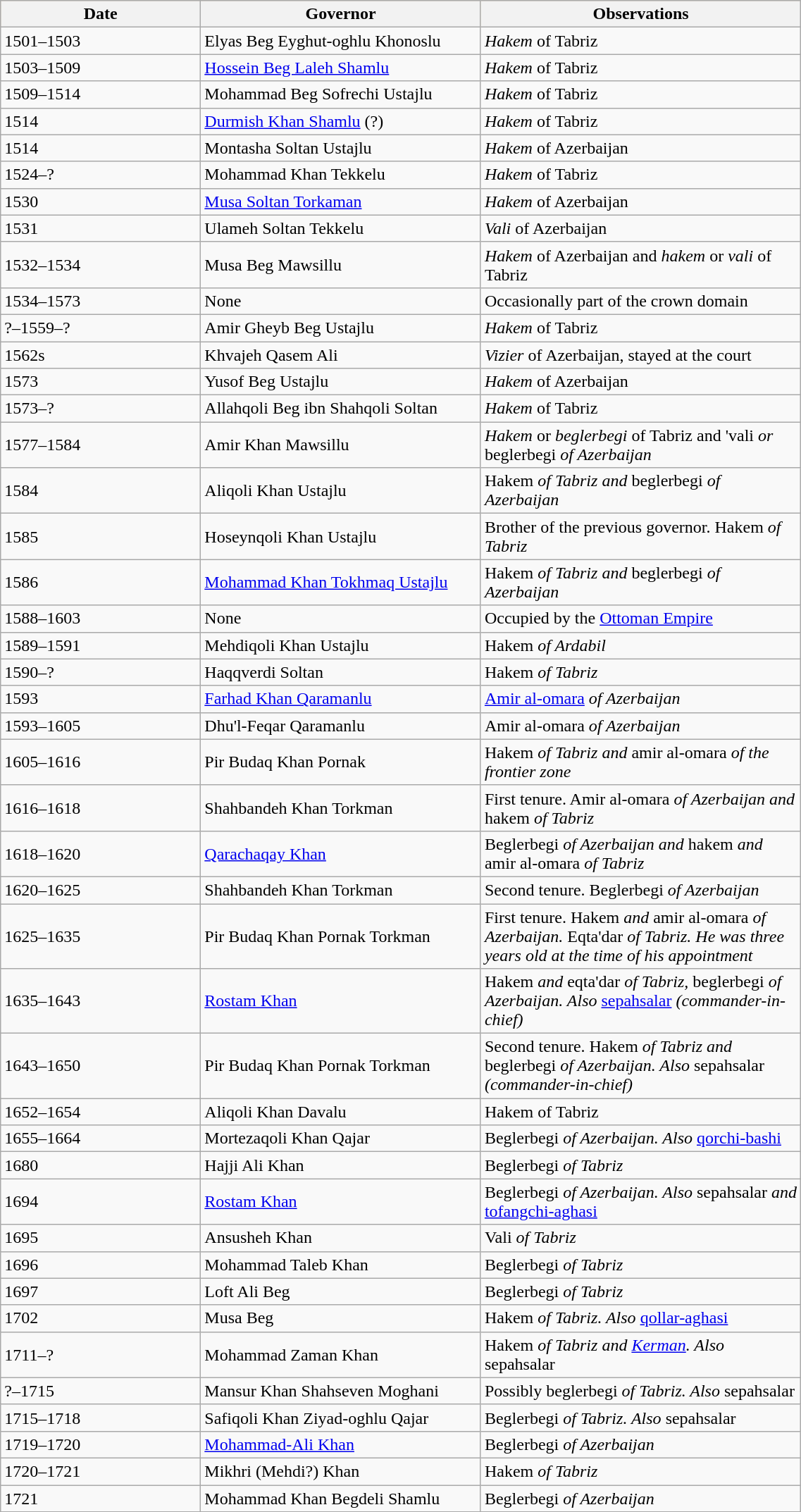<table class="wikitable"  width="60%">
<tr bgcolor="#FFDEAD">
<th width="25%">Date</th>
<th width="35%">Governor</th>
<th width="75%">Observations</th>
</tr>
<tr>
<td>1501–1503</td>
<td>Elyas Beg Eyghut-oghlu Khonoslu</td>
<td><em>Hakem</em> of Tabriz</td>
</tr>
<tr>
<td>1503–1509</td>
<td><a href='#'>Hossein Beg Laleh Shamlu</a></td>
<td><em>Hakem</em> of Tabriz</td>
</tr>
<tr>
<td>1509–1514</td>
<td>Mohammad Beg Sofrechi Ustajlu</td>
<td><em>Hakem</em> of Tabriz</td>
</tr>
<tr>
<td>1514</td>
<td><a href='#'>Durmish Khan Shamlu</a> (?)</td>
<td><em>Hakem</em> of Tabriz</td>
</tr>
<tr>
<td>1514</td>
<td>Montasha Soltan Ustajlu</td>
<td><em>Hakem</em> of Azerbaijan</td>
</tr>
<tr>
<td>1524–?</td>
<td>Mohammad Khan Tekkelu</td>
<td><em>Hakem</em> of Tabriz</td>
</tr>
<tr>
<td>1530</td>
<td><a href='#'>Musa Soltan Torkaman</a></td>
<td><em>Hakem</em> of Azerbaijan</td>
</tr>
<tr>
<td>1531</td>
<td>Ulameh Soltan Tekkelu</td>
<td><em>Vali</em> of Azerbaijan</td>
</tr>
<tr>
<td>1532–1534</td>
<td>Musa Beg Mawsillu</td>
<td><em>Hakem</em> of Azerbaijan and <em>hakem</em> or <em>vali</em> of Tabriz</td>
</tr>
<tr>
<td>1534–1573</td>
<td>None</td>
<td>Occasionally part of the crown domain</td>
</tr>
<tr>
<td>?–1559–?</td>
<td>Amir Gheyb Beg Ustajlu</td>
<td><em>Hakem</em> of Tabriz</td>
</tr>
<tr>
<td>1562s</td>
<td>Khvajeh Qasem Ali</td>
<td><em>Vizier</em> of Azerbaijan, stayed at the court</td>
</tr>
<tr>
<td>1573</td>
<td>Yusof Beg Ustajlu</td>
<td><em>Hakem</em> of Azerbaijan</td>
</tr>
<tr>
<td>1573–?</td>
<td>Allahqoli Beg ibn Shahqoli Soltan</td>
<td><em>Hakem</em> of Tabriz</td>
</tr>
<tr>
<td>1577–1584</td>
<td>Amir Khan Mawsillu</td>
<td><em>Hakem</em> or <em>beglerbegi</em> of Tabriz and 'vali<em> or </em>beglerbegi<em> of Azerbaijan</td>
</tr>
<tr>
<td>1584</td>
<td>Aliqoli Khan Ustajlu</td>
<td></em>Hakem<em> of Tabriz and </em>beglerbegi<em> of Azerbaijan</td>
</tr>
<tr>
<td>1585</td>
<td>Hoseynqoli Khan Ustajlu</td>
<td>Brother of the previous governor. </em>Hakem<em> of Tabriz</td>
</tr>
<tr>
<td>1586</td>
<td><a href='#'>Mohammad Khan Tokhmaq Ustajlu</a></td>
<td></em>Hakem<em> of Tabriz and </em>beglerbegi<em> of Azerbaijan</td>
</tr>
<tr>
<td>1588–1603</td>
<td>None</td>
<td>Occupied by the <a href='#'>Ottoman Empire</a></td>
</tr>
<tr>
<td>1589–1591</td>
<td>Mehdiqoli Khan Ustajlu</td>
<td></em>Hakem<em> of Ardabil</td>
</tr>
<tr>
<td>1590–?</td>
<td>Haqqverdi Soltan</td>
<td></em>Hakem<em> of Tabriz</td>
</tr>
<tr>
<td>1593</td>
<td><a href='#'>Farhad Khan Qaramanlu</a></td>
<td></em><a href='#'>Amir al-omara</a><em> of Azerbaijan</td>
</tr>
<tr>
<td>1593–1605</td>
<td>Dhu'l-Feqar Qaramanlu</td>
<td></em>Amir al-omara<em> of Azerbaijan</td>
</tr>
<tr>
<td>1605–1616</td>
<td>Pir Budaq Khan Pornak</td>
<td></em>Hakem<em> of Tabriz and </em>amir al-omara<em> of the frontier zone</td>
</tr>
<tr>
<td>1616–1618</td>
<td>Shahbandeh Khan Torkman</td>
<td>First tenure. </em>Amir al-omara<em> of Azerbaijan and </em>hakem<em> of Tabriz</td>
</tr>
<tr>
<td>1618–1620</td>
<td><a href='#'>Qarachaqay Khan</a></td>
<td></em>Beglerbegi<em> of Azerbaijan and </em>hakem<em> and </em>amir al-omara<em> of Tabriz</td>
</tr>
<tr>
<td>1620–1625</td>
<td>Shahbandeh Khan Torkman</td>
<td>Second tenure. </em>Beglerbegi<em> of Azerbaijan</td>
</tr>
<tr>
<td>1625–1635</td>
<td>Pir Budaq Khan Pornak Torkman</td>
<td>First tenure. </em>Hakem<em> and </em>amir al-omara<em> of Azerbaijan. </em>Eqta'dar<em> of Tabriz. He was three years old at the time of his appointment</td>
</tr>
<tr>
<td>1635–1643</td>
<td><a href='#'>Rostam Khan</a></td>
<td></em>Hakem<em> and </em>eqta'dar<em> of Tabriz, </em>beglerbegi<em> of Azerbaijan. Also </em><a href='#'>sepahsalar</a><em> (commander-in-chief)</td>
</tr>
<tr>
<td>1643–1650</td>
<td>Pir Budaq Khan Pornak Torkman</td>
<td>Second tenure. </em>Hakem<em> of Tabriz and </em>beglerbegi<em> of Azerbaijan. Also </em>sepahsalar<em> (commander-in-chief)</td>
</tr>
<tr>
<td>1652–1654</td>
<td>Aliqoli Khan Davalu</td>
<td></em>Hakem of Tabriz<em></td>
</tr>
<tr>
<td>1655–1664</td>
<td>Mortezaqoli Khan Qajar</td>
<td></em>Beglerbegi<em> of Azerbaijan. Also </em><a href='#'>qorchi-bashi</a><em></td>
</tr>
<tr>
<td>1680</td>
<td>Hajji Ali Khan</td>
<td></em>Beglerbegi<em> of Tabriz</td>
</tr>
<tr>
<td>1694</td>
<td><a href='#'>Rostam Khan</a></td>
<td></em>Beglerbegi<em> of Azerbaijan. Also </em>sepahsalar<em> and </em><a href='#'>tofangchi-aghasi</a><em></td>
</tr>
<tr>
<td>1695</td>
<td>Ansusheh Khan</td>
<td></em>Vali<em> of Tabriz</td>
</tr>
<tr>
<td>1696</td>
<td>Mohammad Taleb Khan</td>
<td></em>Beglerbegi<em> of Tabriz</td>
</tr>
<tr>
<td>1697</td>
<td>Loft Ali Beg</td>
<td></em>Beglerbegi<em> of Tabriz</td>
</tr>
<tr>
<td>1702</td>
<td>Musa Beg</td>
<td></em>Hakem<em> of Tabriz. Also </em><a href='#'>qollar-aghasi</a><em></td>
</tr>
<tr>
<td>1711–?</td>
<td>Mohammad Zaman Khan</td>
<td></em>Hakem<em> of Tabriz and <a href='#'>Kerman</a>. Also </em>sepahsalar<em></td>
</tr>
<tr>
<td>?–1715</td>
<td>Mansur Khan Shahseven Moghani</td>
<td>Possibly </em>beglerbegi<em> of Tabriz. Also </em>sepahsalar<em></td>
</tr>
<tr>
<td>1715–1718</td>
<td>Safiqoli Khan Ziyad-oghlu Qajar</td>
<td></em>Beglerbegi<em> of Tabriz. Also </em>sepahsalar<em></td>
</tr>
<tr>
<td>1719–1720</td>
<td><a href='#'>Mohammad-Ali Khan</a></td>
<td></em>Beglerbegi<em> of Azerbaijan</td>
</tr>
<tr>
<td>1720–1721</td>
<td>Mikhri (Mehdi?) Khan</td>
<td></em>Hakem<em> of Tabriz</td>
</tr>
<tr>
<td>1721</td>
<td>Mohammad Khan Begdeli Shamlu</td>
<td></em>Beglerbegi<em> of Azerbaijan</td>
</tr>
<tr>
</tr>
</table>
